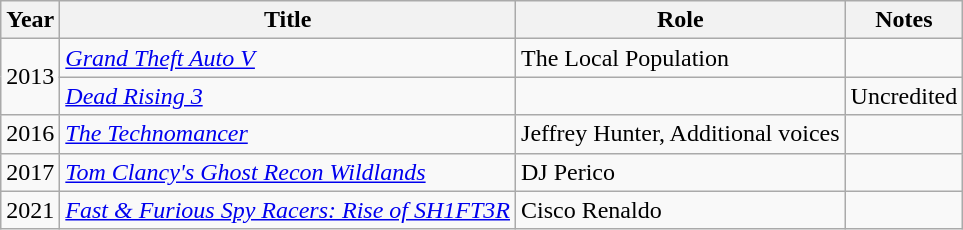<table class="wikitable">
<tr>
<th>Year</th>
<th>Title</th>
<th>Role</th>
<th>Notes</th>
</tr>
<tr>
<td rowspan="2">2013</td>
<td><em><a href='#'>Grand Theft Auto V</a></em></td>
<td>The Local Population</td>
<td></td>
</tr>
<tr>
<td><em><a href='#'>Dead Rising 3</a></em></td>
<td></td>
<td>Uncredited</td>
</tr>
<tr>
<td>2016</td>
<td><em><a href='#'>The Technomancer</a></em></td>
<td>Jeffrey Hunter, Additional voices</td>
<td></td>
</tr>
<tr>
<td>2017</td>
<td><em><a href='#'>Tom Clancy's Ghost Recon Wildlands</a></em></td>
<td>DJ Perico</td>
<td></td>
</tr>
<tr>
<td>2021</td>
<td><em><a href='#'>Fast & Furious Spy Racers: Rise of SH1FT3R</a></em></td>
<td>Cisco Renaldo</td>
<td></td>
</tr>
</table>
